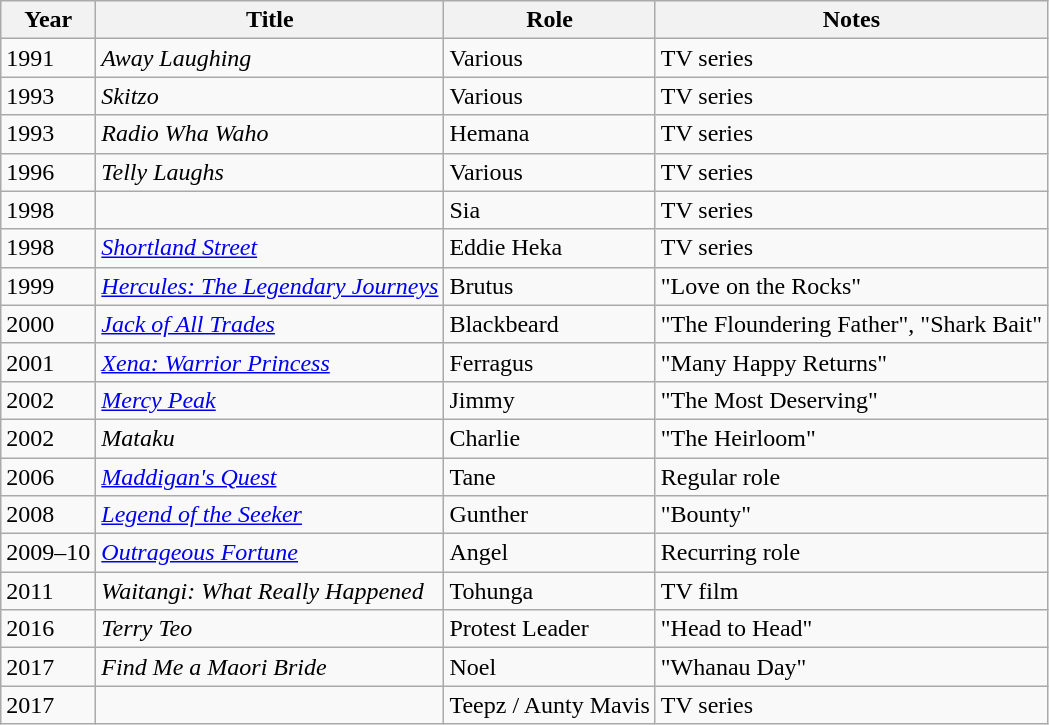<table class="wikitable sortable">
<tr>
<th>Year</th>
<th>Title</th>
<th>Role</th>
<th class="unsortable">Notes</th>
</tr>
<tr>
<td>1991</td>
<td><em>Away Laughing</em></td>
<td>Various</td>
<td>TV series</td>
</tr>
<tr>
<td>1993</td>
<td><em>Skitzo</em></td>
<td>Various</td>
<td>TV series</td>
</tr>
<tr>
<td>1993</td>
<td><em>Radio Wha Waho</em></td>
<td>Hemana</td>
<td>TV series</td>
</tr>
<tr>
<td>1996</td>
<td><em>Telly Laughs</em></td>
<td>Various</td>
<td>TV series</td>
</tr>
<tr>
<td>1998</td>
<td><em></em></td>
<td>Sia</td>
<td>TV series</td>
</tr>
<tr>
<td>1998</td>
<td><em><a href='#'>Shortland Street</a></em></td>
<td>Eddie Heka</td>
<td>TV series</td>
</tr>
<tr>
<td>1999</td>
<td><em><a href='#'>Hercules: The Legendary Journeys</a></em></td>
<td>Brutus</td>
<td>"Love on the Rocks"</td>
</tr>
<tr>
<td>2000</td>
<td><em><a href='#'>Jack of All Trades</a></em></td>
<td>Blackbeard</td>
<td>"The Floundering Father", "Shark Bait"</td>
</tr>
<tr>
<td>2001</td>
<td><em><a href='#'>Xena: Warrior Princess</a></em></td>
<td>Ferragus</td>
<td>"Many Happy Returns"</td>
</tr>
<tr>
<td>2002</td>
<td><em><a href='#'>Mercy Peak</a></em></td>
<td>Jimmy</td>
<td>"The Most Deserving"</td>
</tr>
<tr>
<td>2002</td>
<td><em>Mataku</em></td>
<td>Charlie</td>
<td>"The Heirloom"</td>
</tr>
<tr>
<td>2006</td>
<td><em><a href='#'>Maddigan's Quest</a></em></td>
<td>Tane</td>
<td>Regular role</td>
</tr>
<tr>
<td>2008</td>
<td><em><a href='#'>Legend of the Seeker</a></em></td>
<td>Gunther</td>
<td>"Bounty"</td>
</tr>
<tr>
<td>2009–10</td>
<td><em><a href='#'>Outrageous Fortune</a></em></td>
<td>Angel</td>
<td>Recurring role</td>
</tr>
<tr>
<td>2011</td>
<td><em>Waitangi: What Really Happened</em></td>
<td>Tohunga</td>
<td>TV film</td>
</tr>
<tr>
<td>2016</td>
<td><em>Terry Teo</em></td>
<td>Protest Leader</td>
<td>"Head to Head"</td>
</tr>
<tr>
<td>2017</td>
<td><em>Find Me a Maori Bride</em></td>
<td>Noel</td>
<td>"Whanau Day"</td>
</tr>
<tr>
<td>2017</td>
<td><em></em></td>
<td>Teepz / Aunty Mavis</td>
<td>TV series</td>
</tr>
</table>
